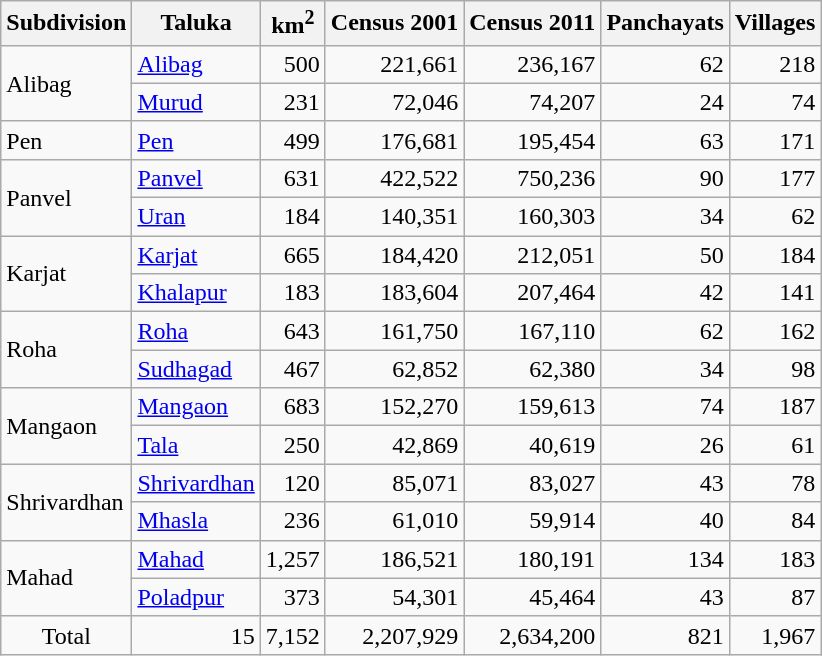<table class="wikitable">
<tr>
<th>Subdivision</th>
<th>Taluka</th>
<th>km<sup>2</sup></th>
<th>Census 2001</th>
<th>Census 2011</th>
<th>Panchayats</th>
<th>Villages</th>
</tr>
<tr>
<td rowspan="2">Alibag</td>
<td><a href='#'>Alibag</a></td>
<td align="right">500</td>
<td align="right">221,661</td>
<td align="right">236,167</td>
<td align="right">62</td>
<td align="right">218</td>
</tr>
<tr>
<td><a href='#'>Murud</a></td>
<td align="right">231</td>
<td align="right">72,046</td>
<td align="right">74,207</td>
<td align="right">24</td>
<td align="right">74</td>
</tr>
<tr>
<td rowspan="1">Pen</td>
<td><a href='#'>Pen</a></td>
<td align="right">499</td>
<td align="right">176,681</td>
<td align="right">195,454</td>
<td align="right">63</td>
<td align="right">171</td>
</tr>
<tr>
<td rowspan="2">Panvel</td>
<td><a href='#'>Panvel</a></td>
<td align="right">631</td>
<td align="right">422,522</td>
<td align="right">750,236</td>
<td align="right">90</td>
<td align="right">177</td>
</tr>
<tr>
<td><a href='#'>Uran</a></td>
<td align="right">184</td>
<td align="right">140,351</td>
<td align="right">160,303</td>
<td align="right">34</td>
<td align="right">62</td>
</tr>
<tr>
<td rowspan="2">Karjat</td>
<td><a href='#'>Karjat</a></td>
<td align="right">665</td>
<td align="right">184,420</td>
<td align="right">212,051</td>
<td align="right">50</td>
<td align="right">184</td>
</tr>
<tr>
<td><a href='#'>Khalapur</a></td>
<td align="right">183</td>
<td align="right">183,604</td>
<td align="right">207,464</td>
<td align="right">42</td>
<td align="right">141</td>
</tr>
<tr>
<td rowspan="2">Roha</td>
<td><a href='#'>Roha</a></td>
<td align="right">643</td>
<td align="right">161,750</td>
<td align="right">167,110</td>
<td align="right">62</td>
<td align="right">162</td>
</tr>
<tr>
<td><a href='#'>Sudhagad</a></td>
<td align="right">467</td>
<td align="right">62,852</td>
<td align="right">62,380</td>
<td align="right">34</td>
<td align="right">98</td>
</tr>
<tr>
<td rowspan="2">Mangaon</td>
<td><a href='#'>Mangaon</a></td>
<td align="right">683</td>
<td align="right">152,270</td>
<td align="right">159,613</td>
<td align="right">74</td>
<td align="right">187</td>
</tr>
<tr>
<td><a href='#'>Tala</a></td>
<td align="right">250</td>
<td align="right">42,869</td>
<td align="right">40,619</td>
<td align="right">26</td>
<td align="right">61</td>
</tr>
<tr>
<td rowspan="2">Shrivardhan</td>
<td><a href='#'>Shrivardhan</a></td>
<td align="right">120</td>
<td align="right">85,071</td>
<td align="right">83,027</td>
<td align="right">43</td>
<td align="right">78</td>
</tr>
<tr>
<td><a href='#'>Mhasla</a></td>
<td align="right">236</td>
<td align="right">61,010</td>
<td align="right">59,914</td>
<td align="right">40</td>
<td align="right">84</td>
</tr>
<tr>
<td rowspan="2">Mahad</td>
<td><a href='#'>Mahad</a></td>
<td align="right">1,257</td>
<td align="right">186,521</td>
<td align="right">180,191</td>
<td align="right">134</td>
<td align="right">183</td>
</tr>
<tr>
<td><a href='#'>Poladpur</a></td>
<td align="right">373</td>
<td align="right">54,301</td>
<td align="right">45,464</td>
<td align="right">43</td>
<td align="right">87</td>
</tr>
<tr>
<td align="center">Total</td>
<td align="right">15</td>
<td align="right">7,152</td>
<td align="right">2,207,929</td>
<td align="right">2,634,200</td>
<td align="right">821</td>
<td align="right">1,967</td>
</tr>
</table>
